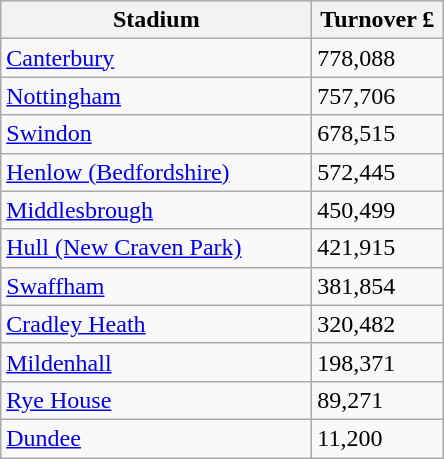<table class="wikitable">
<tr>
<th width=200>Stadium</th>
<th width=80>Turnover £</th>
</tr>
<tr>
<td><a href='#'>Canterbury</a></td>
<td>778,088</td>
</tr>
<tr>
<td><a href='#'>Nottingham</a></td>
<td>757,706</td>
</tr>
<tr>
<td><a href='#'>Swindon</a></td>
<td>678,515</td>
</tr>
<tr>
<td><a href='#'>Henlow (Bedfordshire)</a></td>
<td>572,445</td>
</tr>
<tr>
<td><a href='#'>Middlesbrough</a></td>
<td>450,499</td>
</tr>
<tr>
<td><a href='#'>Hull (New Craven Park)</a></td>
<td>421,915</td>
</tr>
<tr>
<td><a href='#'>Swaffham</a></td>
<td>381,854</td>
</tr>
<tr>
<td><a href='#'>Cradley Heath</a></td>
<td>320,482</td>
</tr>
<tr>
<td><a href='#'>Mildenhall</a></td>
<td>198,371</td>
</tr>
<tr>
<td><a href='#'>Rye House</a></td>
<td>89,271</td>
</tr>
<tr>
<td><a href='#'>Dundee</a></td>
<td>11,200</td>
</tr>
</table>
